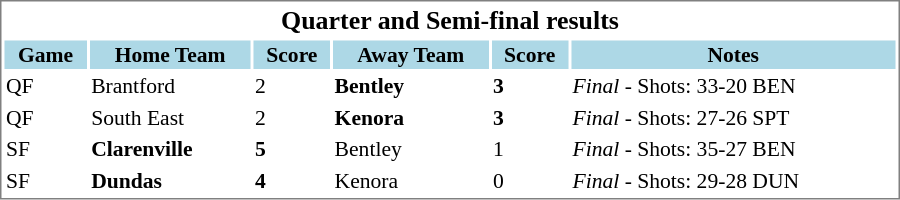<table cellpadding="0">
<tr align="left" style="vertical-align: top">
<td></td>
<td><br><table cellpadding="1" width="600px" style="font-size: 90%; border: 1px solid gray;">
<tr align="center" style="font-size: larger;">
<td colspan=6><strong>Quarter and Semi-final results</strong></td>
</tr>
<tr style="background:lightblue;">
<th style=>Game</th>
<th style=>Home Team</th>
<th style=>Score</th>
<th style=>Away Team</th>
<th style=>Score</th>
<th style=>Notes</th>
</tr>
<tr>
<td>QF</td>
<td>Brantford</td>
<td>2</td>
<td><strong>Bentley</strong></td>
<td><strong>3</strong></td>
<td><em>Final</em> - Shots: 33-20 BEN</td>
</tr>
<tr>
<td>QF</td>
<td>South East</td>
<td>2</td>
<td><strong>Kenora</strong></td>
<td><strong>3</strong></td>
<td><em>Final</em> - Shots: 27-26 SPT</td>
</tr>
<tr>
<td>SF</td>
<td><strong>Clarenville</strong></td>
<td><strong>5</strong></td>
<td>Bentley</td>
<td>1</td>
<td><em>Final</em> - Shots: 35-27 BEN</td>
</tr>
<tr>
<td>SF</td>
<td><strong>Dundas</strong></td>
<td><strong>4</strong></td>
<td>Kenora</td>
<td>0</td>
<td><em>Final</em> - Shots: 29-28 DUN</td>
</tr>
</table>
</td>
</tr>
</table>
